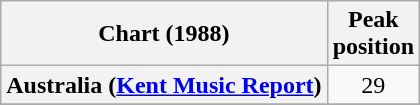<table class="wikitable sortable plainrowheaders">
<tr>
<th>Chart (1988)</th>
<th>Peak<br>position</th>
</tr>
<tr>
<th scope="row">Australia (<a href='#'>Kent Music Report</a>)</th>
<td style="text-align:center;">29</td>
</tr>
<tr>
</tr>
</table>
